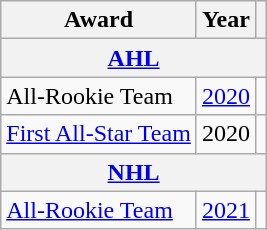<table class="wikitable">
<tr>
<th>Award</th>
<th>Year</th>
<th></th>
</tr>
<tr>
<th colspan="3"><a href='#'>AHL</a></th>
</tr>
<tr>
<td>All-Rookie Team</td>
<td><a href='#'>2020</a></td>
<td></td>
</tr>
<tr>
<td><a href='#'>First All-Star Team</a></td>
<td>2020</td>
<td></td>
</tr>
<tr>
<th colspan="3"><a href='#'>NHL</a></th>
</tr>
<tr>
<td><a href='#'>All-Rookie Team</a></td>
<td><a href='#'>2021</a></td>
<td></td>
</tr>
</table>
